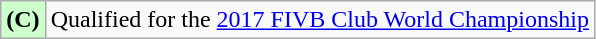<table class="wikitable" style="text-align: left;">
<tr>
<td width=10px bgcolor=#ccffcc><strong>(C)</strong></td>
<td>Qualified for the <a href='#'>2017 FIVB Club World Championship</a></td>
</tr>
</table>
